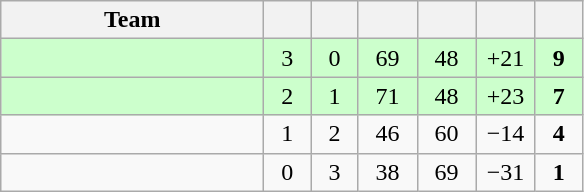<table class="wikitable" style="text-align:center;">
<tr>
<th style="width:10.5em;">Team</th>
<th style="width:1.5em;"></th>
<th style="width:1.5em;"></th>
<th style="width:2.0em;"></th>
<th style="width:2.0em;"></th>
<th style="width:2.0em;"></th>
<th style="width:1.5em;"></th>
</tr>
<tr bgcolor="#cfc">
<td align="left"></td>
<td>3</td>
<td>0</td>
<td>69</td>
<td>48</td>
<td>+21</td>
<td><strong>9</strong></td>
</tr>
<tr bgcolor="#cfc">
<td align="left"></td>
<td>2</td>
<td>1</td>
<td>71</td>
<td>48</td>
<td>+23</td>
<td><strong>7</strong></td>
</tr>
<tr>
<td align="left"></td>
<td>1</td>
<td>2</td>
<td>46</td>
<td>60</td>
<td>−14</td>
<td><strong>4</strong></td>
</tr>
<tr>
<td align="left"></td>
<td>0</td>
<td>3</td>
<td>38</td>
<td>69</td>
<td>−31</td>
<td><strong>1</strong></td>
</tr>
</table>
